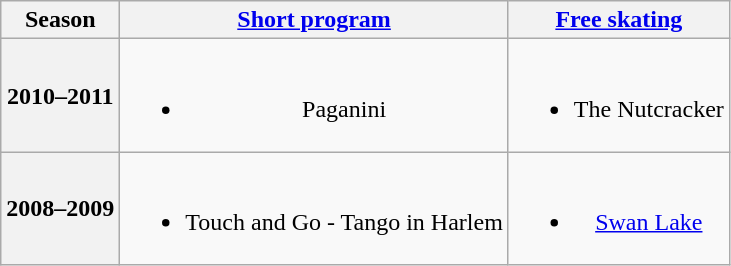<table class=wikitable style=text-align:center>
<tr>
<th>Season</th>
<th><a href='#'>Short program</a></th>
<th><a href='#'>Free skating</a></th>
</tr>
<tr>
<th>2010–2011<br></th>
<td><br><ul><li>Paganini</li></ul></td>
<td><br><ul><li>The Nutcracker <br></li></ul></td>
</tr>
<tr>
<th>2008–2009<br></th>
<td><br><ul><li>Touch and Go - Tango in Harlem</li></ul></td>
<td><br><ul><li><a href='#'>Swan Lake</a> <br></li></ul></td>
</tr>
</table>
